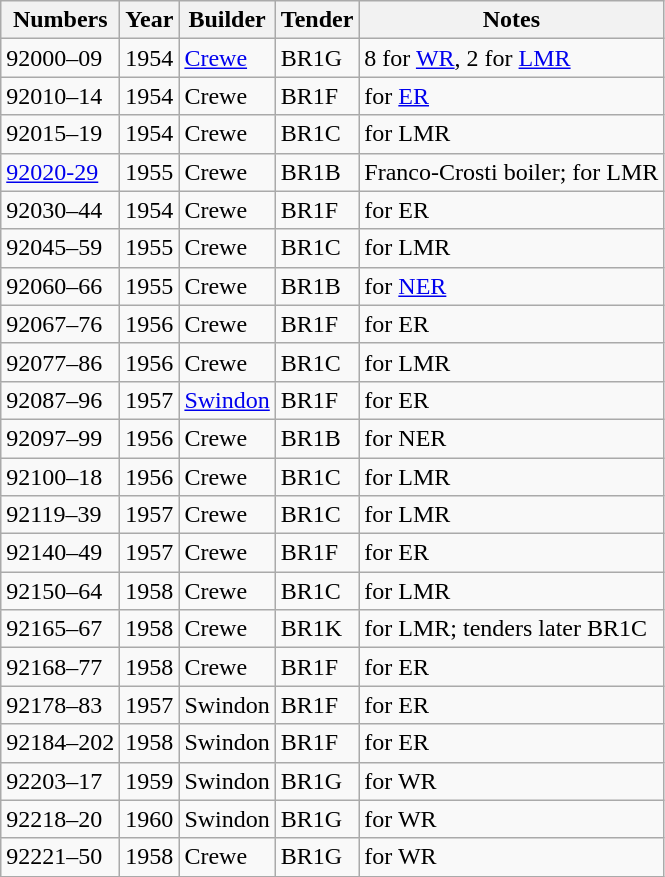<table class="wikitable collapsible">
<tr>
<th>Numbers</th>
<th>Year</th>
<th>Builder</th>
<th>Tender</th>
<th>Notes</th>
</tr>
<tr>
<td>92000–09</td>
<td>1954</td>
<td><a href='#'>Crewe</a></td>
<td>BR1G</td>
<td>8 for <a href='#'>WR</a>, 2 for <a href='#'>LMR</a></td>
</tr>
<tr>
<td>92010–14</td>
<td>1954</td>
<td>Crewe</td>
<td>BR1F</td>
<td>for <a href='#'>ER</a></td>
</tr>
<tr>
<td>92015–19</td>
<td>1954</td>
<td>Crewe</td>
<td>BR1C</td>
<td>for LMR</td>
</tr>
<tr>
<td><a href='#'>92020-29</a></td>
<td>1955</td>
<td>Crewe</td>
<td>BR1B</td>
<td>Franco-Crosti boiler; for LMR</td>
</tr>
<tr>
<td>92030–44</td>
<td>1954</td>
<td>Crewe</td>
<td>BR1F</td>
<td>for ER</td>
</tr>
<tr>
<td>92045–59</td>
<td>1955</td>
<td>Crewe</td>
<td>BR1C</td>
<td>for LMR</td>
</tr>
<tr>
<td>92060–66</td>
<td>1955</td>
<td>Crewe</td>
<td>BR1B</td>
<td>for <a href='#'>NER</a></td>
</tr>
<tr>
<td>92067–76</td>
<td>1956</td>
<td>Crewe</td>
<td>BR1F</td>
<td>for ER</td>
</tr>
<tr>
<td>92077–86</td>
<td>1956</td>
<td>Crewe</td>
<td>BR1C</td>
<td>for LMR</td>
</tr>
<tr>
<td>92087–96</td>
<td>1957</td>
<td><a href='#'>Swindon</a></td>
<td>BR1F</td>
<td>for ER</td>
</tr>
<tr>
<td>92097–99</td>
<td>1956</td>
<td>Crewe</td>
<td>BR1B</td>
<td>for NER</td>
</tr>
<tr>
<td>92100–18</td>
<td>1956</td>
<td>Crewe</td>
<td>BR1C</td>
<td>for LMR</td>
</tr>
<tr>
<td>92119–39</td>
<td>1957</td>
<td>Crewe</td>
<td>BR1C</td>
<td>for LMR</td>
</tr>
<tr>
<td>92140–49</td>
<td>1957</td>
<td>Crewe</td>
<td>BR1F</td>
<td>for ER</td>
</tr>
<tr>
<td>92150–64</td>
<td>1958</td>
<td>Crewe</td>
<td>BR1C</td>
<td>for LMR</td>
</tr>
<tr>
<td>92165–67</td>
<td>1958</td>
<td>Crewe</td>
<td>BR1K</td>
<td>for LMR; tenders later BR1C</td>
</tr>
<tr>
<td>92168–77</td>
<td>1958</td>
<td>Crewe</td>
<td>BR1F</td>
<td>for ER</td>
</tr>
<tr>
<td>92178–83</td>
<td>1957</td>
<td>Swindon</td>
<td>BR1F</td>
<td>for ER</td>
</tr>
<tr>
<td>92184–202</td>
<td>1958</td>
<td>Swindon</td>
<td>BR1F</td>
<td>for ER</td>
</tr>
<tr>
<td>92203–17</td>
<td>1959</td>
<td>Swindon</td>
<td>BR1G</td>
<td>for WR</td>
</tr>
<tr>
<td>92218–20</td>
<td>1960</td>
<td>Swindon</td>
<td>BR1G</td>
<td>for WR</td>
</tr>
<tr>
<td>92221–50</td>
<td>1958</td>
<td>Crewe</td>
<td>BR1G</td>
<td>for WR</td>
</tr>
</table>
